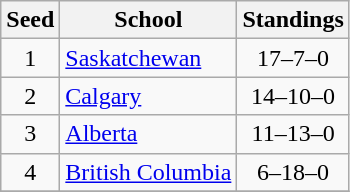<table class="wikitable">
<tr>
<th>Seed</th>
<th>School</th>
<th>Standings</th>
</tr>
<tr>
<td align=center>1</td>
<td><a href='#'>Saskatchewan</a></td>
<td align=center>17–7–0</td>
</tr>
<tr>
<td align=center>2</td>
<td><a href='#'>Calgary</a></td>
<td align=center>14–10–0</td>
</tr>
<tr>
<td align=center>3</td>
<td><a href='#'>Alberta</a></td>
<td align=center>11–13–0</td>
</tr>
<tr>
<td align=center>4</td>
<td><a href='#'>British Columbia</a></td>
<td align=center>6–18–0</td>
</tr>
<tr>
</tr>
</table>
